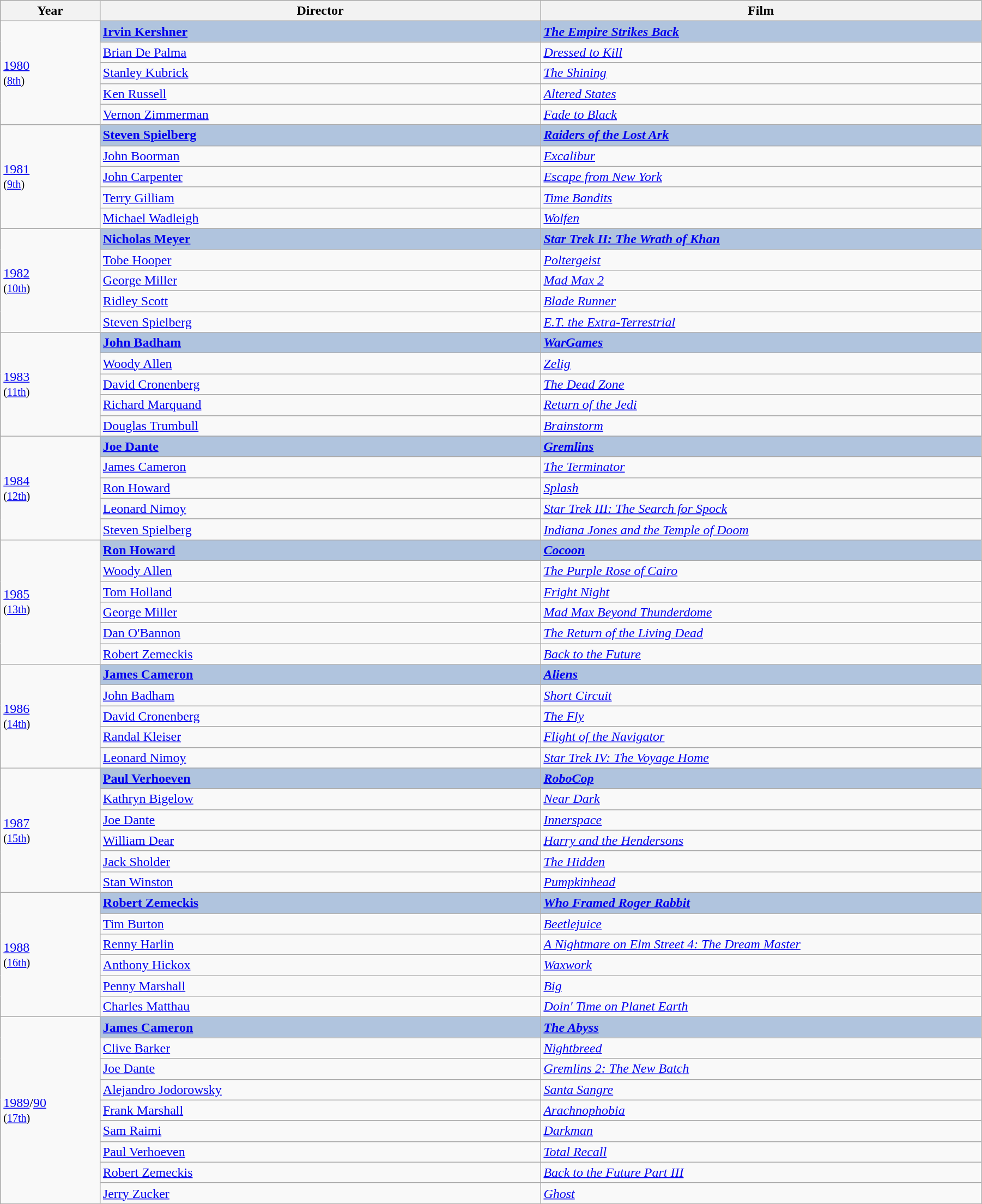<table class="wikitable" width="95%" align="center">
<tr>
<th width=7%>Year</th>
<th width=31%>Director</th>
<th width=31%>Film</th>
</tr>
<tr>
<td rowspan=5><a href='#'>1980</a><br><small>(<a href='#'>8th</a>)</small></td>
<td style="background:#B0C4DE;"><strong><a href='#'>Irvin Kershner</a></strong></td>
<td style="background:#B0C4DE;"><strong><em><a href='#'>The Empire Strikes Back</a></em></strong></td>
</tr>
<tr>
<td><a href='#'>Brian De Palma</a></td>
<td><em><a href='#'>Dressed to Kill</a></em></td>
</tr>
<tr>
<td><a href='#'>Stanley Kubrick</a></td>
<td><em><a href='#'>The Shining</a></em></td>
</tr>
<tr>
<td><a href='#'>Ken Russell</a></td>
<td><em><a href='#'>Altered States</a></em></td>
</tr>
<tr>
<td><a href='#'>Vernon Zimmerman</a></td>
<td><em><a href='#'>Fade to Black</a></em></td>
</tr>
<tr>
<td rowspan=5><a href='#'>1981</a><br><small>(<a href='#'>9th</a>)</small></td>
<td style="background:#B0C4DE;"><strong><a href='#'>Steven Spielberg</a></strong></td>
<td style="background:#B0C4DE;"><strong><em><a href='#'>Raiders of the Lost Ark</a></em></strong></td>
</tr>
<tr>
<td><a href='#'>John Boorman</a></td>
<td><em><a href='#'>Excalibur</a></em></td>
</tr>
<tr>
<td><a href='#'>John Carpenter</a></td>
<td><em><a href='#'>Escape from New York</a></em></td>
</tr>
<tr>
<td><a href='#'>Terry Gilliam</a></td>
<td><em><a href='#'>Time Bandits</a></em></td>
</tr>
<tr>
<td><a href='#'>Michael Wadleigh</a></td>
<td><em><a href='#'>Wolfen</a></em></td>
</tr>
<tr>
<td rowspan=5><a href='#'>1982</a><br><small>(<a href='#'>10th</a>)</small></td>
<td style="background:#B0C4DE;"><strong><a href='#'>Nicholas Meyer</a></strong></td>
<td style="background:#B0C4DE;"><strong><em><a href='#'>Star Trek II: The Wrath of Khan</a></em></strong></td>
</tr>
<tr>
<td><a href='#'>Tobe Hooper</a></td>
<td><em><a href='#'>Poltergeist</a></em></td>
</tr>
<tr>
<td><a href='#'>George Miller</a></td>
<td><em><a href='#'>Mad Max 2</a></em></td>
</tr>
<tr>
<td><a href='#'>Ridley Scott</a></td>
<td><em><a href='#'>Blade Runner</a></em></td>
</tr>
<tr>
<td><a href='#'>Steven Spielberg</a></td>
<td><em><a href='#'>E.T. the Extra-Terrestrial</a></em></td>
</tr>
<tr>
<td rowspan=5><a href='#'>1983</a><br><small>(<a href='#'>11th</a>)</small></td>
<td style="background:#B0C4DE;"><strong><a href='#'>John Badham</a></strong></td>
<td style="background:#B0C4DE;"><strong><em><a href='#'>WarGames</a></em></strong></td>
</tr>
<tr>
<td><a href='#'>Woody Allen</a></td>
<td><em><a href='#'>Zelig</a></em></td>
</tr>
<tr>
<td><a href='#'>David Cronenberg</a></td>
<td><em><a href='#'>The Dead Zone</a></em></td>
</tr>
<tr>
<td><a href='#'>Richard Marquand</a></td>
<td><em><a href='#'>Return of the Jedi</a></em></td>
</tr>
<tr>
<td><a href='#'>Douglas Trumbull</a></td>
<td><em><a href='#'>Brainstorm</a></em></td>
</tr>
<tr>
<td rowspan=5><a href='#'>1984</a><br><small>(<a href='#'>12th</a>)</small></td>
<td style="background:#B0C4DE;"><strong><a href='#'>Joe Dante</a></strong></td>
<td style="background:#B0C4DE;"><strong><em><a href='#'>Gremlins</a></em></strong></td>
</tr>
<tr>
<td><a href='#'>James Cameron</a></td>
<td><em><a href='#'>The Terminator</a></em></td>
</tr>
<tr>
<td><a href='#'>Ron Howard</a></td>
<td><em><a href='#'>Splash</a></em></td>
</tr>
<tr>
<td><a href='#'>Leonard Nimoy</a></td>
<td><em><a href='#'>Star Trek III: The Search for Spock</a></em></td>
</tr>
<tr>
<td><a href='#'>Steven Spielberg</a></td>
<td><em><a href='#'>Indiana Jones and the Temple of Doom</a></em></td>
</tr>
<tr>
<td rowspan=6><a href='#'>1985</a> <br><small>(<a href='#'>13th</a>)</small></td>
<td style="background:#B0C4DE;"><strong><a href='#'>Ron Howard</a></strong></td>
<td style="background:#B0C4DE;"><strong><em><a href='#'>Cocoon</a></em></strong></td>
</tr>
<tr>
<td><a href='#'>Woody Allen</a></td>
<td><em><a href='#'>The Purple Rose of Cairo</a></em></td>
</tr>
<tr>
<td><a href='#'>Tom Holland</a></td>
<td><em><a href='#'>Fright Night</a></em></td>
</tr>
<tr>
<td><a href='#'>George Miller</a></td>
<td><em><a href='#'>Mad Max Beyond Thunderdome</a></em></td>
</tr>
<tr>
<td><a href='#'>Dan O'Bannon</a></td>
<td><em><a href='#'>The Return of the Living Dead</a></em></td>
</tr>
<tr>
<td><a href='#'>Robert Zemeckis</a></td>
<td><em><a href='#'>Back to the Future</a></em></td>
</tr>
<tr>
<td rowspan=5><a href='#'>1986</a><br><small>(<a href='#'>14th</a>)</small></td>
<td style="background:#B0C4DE;"><strong><a href='#'>James Cameron</a></strong></td>
<td style="background:#B0C4DE;"><strong><em><a href='#'>Aliens</a></em></strong></td>
</tr>
<tr>
<td><a href='#'>John Badham</a></td>
<td><em><a href='#'>Short Circuit</a></em></td>
</tr>
<tr>
<td><a href='#'>David Cronenberg</a></td>
<td><em><a href='#'>The Fly</a></em></td>
</tr>
<tr>
<td><a href='#'>Randal Kleiser</a></td>
<td><em><a href='#'>Flight of the Navigator</a></em></td>
</tr>
<tr>
<td><a href='#'>Leonard Nimoy</a></td>
<td><em><a href='#'>Star Trek IV: The Voyage Home</a></em></td>
</tr>
<tr>
<td rowspan=6><a href='#'>1987</a><br><small>(<a href='#'>15th</a>)</small></td>
<td style="background:#B0C4DE;"><strong><a href='#'>Paul Verhoeven</a></strong></td>
<td style="background:#B0C4DE;"><strong><em><a href='#'>RoboCop</a></em></strong></td>
</tr>
<tr>
<td><a href='#'>Kathryn Bigelow</a></td>
<td><em><a href='#'>Near Dark</a></em></td>
</tr>
<tr>
<td><a href='#'>Joe Dante</a></td>
<td><em><a href='#'>Innerspace</a></em></td>
</tr>
<tr>
<td><a href='#'>William Dear</a></td>
<td><em><a href='#'>Harry and the Hendersons</a></em></td>
</tr>
<tr>
<td><a href='#'>Jack Sholder</a></td>
<td><em><a href='#'>The Hidden</a></em></td>
</tr>
<tr>
<td><a href='#'>Stan Winston</a></td>
<td><em><a href='#'>Pumpkinhead</a></em></td>
</tr>
<tr>
<td rowspan=6><a href='#'>1988</a><br><small>(<a href='#'>16th</a>)</small></td>
<td style="background:#B0C4DE;"><strong><a href='#'>Robert Zemeckis</a></strong></td>
<td style="background:#B0C4DE;"><strong><em><a href='#'>Who Framed Roger Rabbit</a></em></strong></td>
</tr>
<tr>
<td><a href='#'>Tim Burton</a></td>
<td><em><a href='#'>Beetlejuice</a></em></td>
</tr>
<tr>
<td><a href='#'>Renny Harlin</a></td>
<td><em><a href='#'>A Nightmare on Elm Street 4: The Dream Master</a></em></td>
</tr>
<tr>
<td><a href='#'>Anthony Hickox</a></td>
<td><em><a href='#'>Waxwork</a></em></td>
</tr>
<tr>
<td><a href='#'>Penny Marshall</a></td>
<td><em><a href='#'>Big</a></em></td>
</tr>
<tr>
<td><a href='#'>Charles Matthau</a></td>
<td><em><a href='#'>Doin' Time on Planet Earth</a></em></td>
</tr>
<tr>
<td rowspan=9><a href='#'>1989</a>/<a href='#'>90</a><br><small>(<a href='#'>17th</a>)</small></td>
<td style="background:#B0C4DE;"><strong><a href='#'>James Cameron</a></strong></td>
<td style="background:#B0C4DE;"><strong><em><a href='#'>The Abyss</a></em></strong></td>
</tr>
<tr>
<td><a href='#'>Clive Barker</a></td>
<td><em><a href='#'>Nightbreed</a></em></td>
</tr>
<tr>
<td><a href='#'>Joe Dante</a></td>
<td><em><a href='#'>Gremlins 2: The New Batch</a></em></td>
</tr>
<tr>
<td><a href='#'>Alejandro Jodorowsky</a></td>
<td><em><a href='#'>Santa Sangre</a></em></td>
</tr>
<tr>
<td><a href='#'>Frank Marshall</a></td>
<td><em><a href='#'>Arachnophobia</a></em></td>
</tr>
<tr>
<td><a href='#'>Sam Raimi</a></td>
<td><em><a href='#'>Darkman</a></em></td>
</tr>
<tr>
<td><a href='#'>Paul Verhoeven</a></td>
<td><em><a href='#'>Total Recall</a></em></td>
</tr>
<tr>
<td><a href='#'>Robert Zemeckis</a></td>
<td><em><a href='#'>Back to the Future Part III</a></em></td>
</tr>
<tr>
<td><a href='#'>Jerry Zucker</a></td>
<td><em><a href='#'>Ghost</a></em></td>
</tr>
</table>
